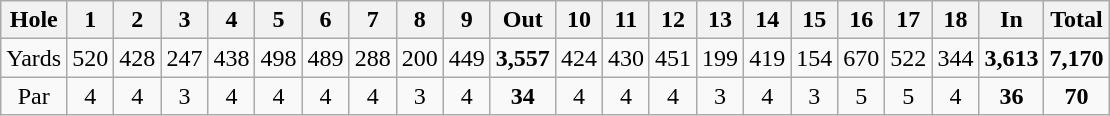<table class="wikitable" style="text-align:center">
<tr>
<th align="left">Hole</th>
<th>1</th>
<th>2</th>
<th>3</th>
<th>4</th>
<th>5</th>
<th>6</th>
<th>7</th>
<th>8</th>
<th>9</th>
<th>Out</th>
<th>10</th>
<th>11</th>
<th>12</th>
<th>13</th>
<th>14</th>
<th>15</th>
<th>16</th>
<th>17</th>
<th>18</th>
<th>In</th>
<th>Total</th>
</tr>
<tr>
<td align="center">Yards</td>
<td>520</td>
<td>428</td>
<td>247</td>
<td>438</td>
<td>498</td>
<td>489</td>
<td>288</td>
<td>200</td>
<td>449</td>
<td><strong>3,557</strong></td>
<td>424</td>
<td>430</td>
<td>451</td>
<td>199</td>
<td>419</td>
<td>154</td>
<td>670</td>
<td>522</td>
<td>344</td>
<td><strong>3,613</strong></td>
<td><strong>7,170</strong></td>
</tr>
<tr>
<td align="center">Par</td>
<td>4</td>
<td>4</td>
<td>3</td>
<td>4</td>
<td>4</td>
<td>4</td>
<td>4</td>
<td>3</td>
<td>4</td>
<td><strong>34</strong></td>
<td>4</td>
<td>4</td>
<td>4</td>
<td>3</td>
<td>4</td>
<td>3</td>
<td>5</td>
<td>5</td>
<td>4</td>
<td><strong>36</strong></td>
<td><strong>70</strong></td>
</tr>
</table>
